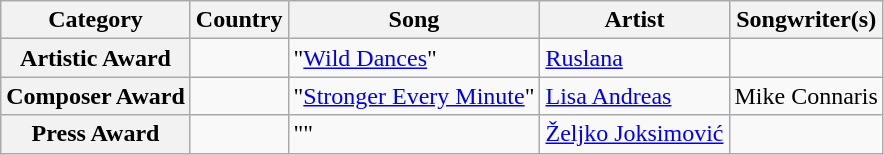<table class="wikitable plainrowheaders">
<tr>
<th scope="col">Category</th>
<th scope="col">Country</th>
<th scope="col">Song</th>
<th scope="col">Artist</th>
<th scope="col">Songwriter(s)</th>
</tr>
<tr>
<th scope="row">Artistic Award</th>
<td></td>
<td>"<a href='#'>Wild Dances</a>"</td>
<td><a href='#'>Ruslana</a></td>
<td></td>
</tr>
<tr>
<th scope="row">Composer Award</th>
<td></td>
<td>"<a href='#'>Stronger Every Minute</a>"</td>
<td><a href='#'>Lisa Andreas</a></td>
<td>Mike Connaris</td>
</tr>
<tr>
<th scope="row">Press Award</th>
<td></td>
<td>""</td>
<td><a href='#'>Željko Joksimović</a></td>
<td></td>
</tr>
</table>
